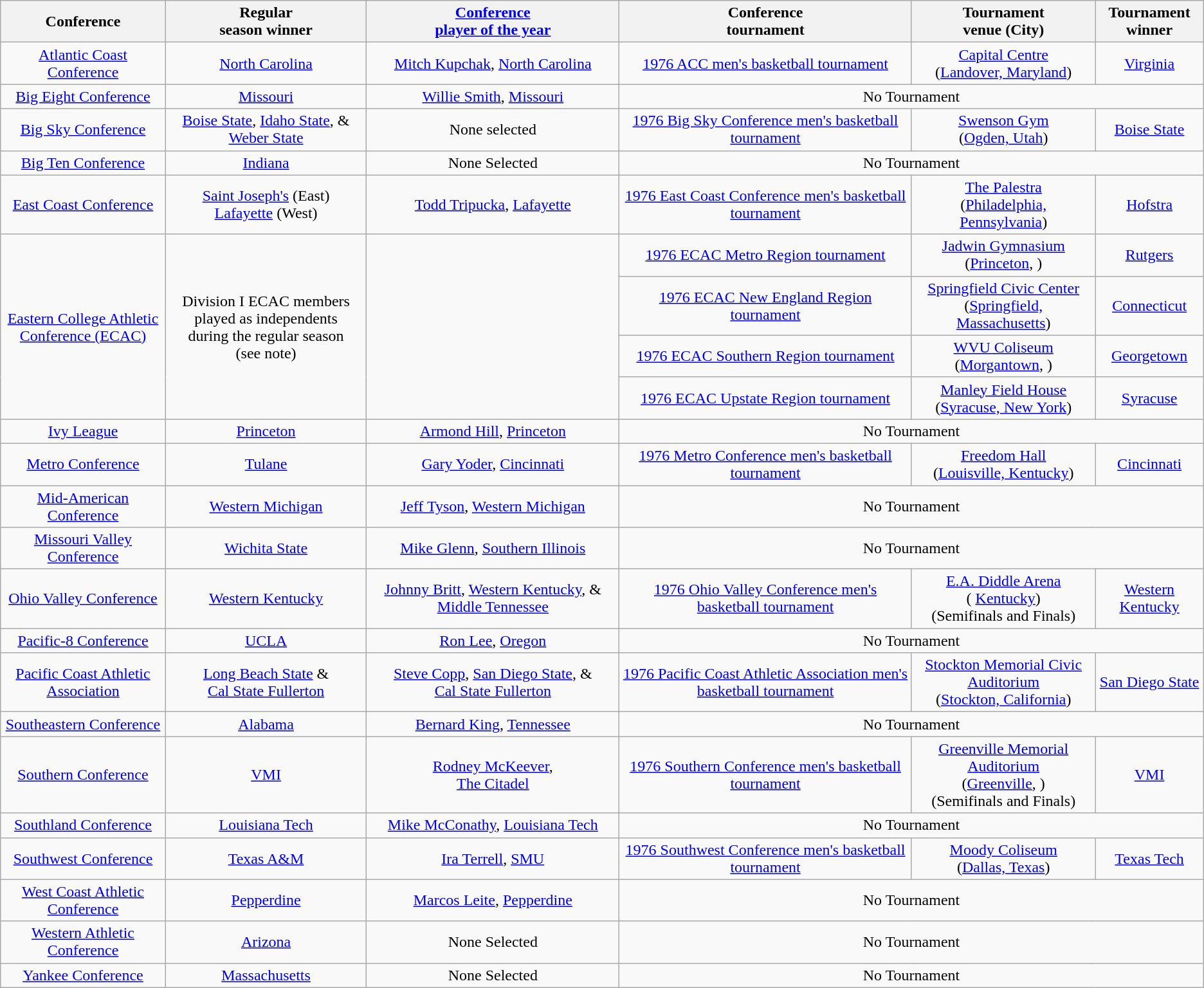<table class="wikitable" style="text-align:center;">
<tr>
<th>Conference</th>
<th>Regular <br> season winner</th>
<th><a href='#'>Conference <br> player of the year</a></th>
<th>Conference <br> tournament</th>
<th>Tournament <br> venue (City)</th>
<th>Tournament <br> winner</th>
</tr>
<tr>
<td><a href='#'>Atlantic Coast Conference</a></td>
<td><a href='#'>North Carolina</a></td>
<td><a href='#'>Mitch Kupchak</a>, <a href='#'>North Carolina</a></td>
<td><a href='#'>1976 ACC men's basketball tournament</a></td>
<td><a href='#'>Capital Centre</a><br>(<a href='#'>Landover, Maryland</a>)</td>
<td><a href='#'>Virginia</a></td>
</tr>
<tr>
<td><a href='#'>Big Eight Conference</a></td>
<td><a href='#'>Missouri</a></td>
<td><a href='#'>Willie Smith</a>, <a href='#'>Missouri</a></td>
<td colspan=3>No Tournament</td>
</tr>
<tr>
<td><a href='#'>Big Sky Conference</a></td>
<td><a href='#'>Boise State</a>, <a href='#'>Idaho State</a>, & <a href='#'>Weber State</a></td>
<td>None selected</td>
<td><a href='#'>1976 Big Sky Conference men's basketball tournament</a></td>
<td><a href='#'>Swenson Gym</a><br>(<a href='#'>Ogden, Utah</a>)</td>
<td><a href='#'>Boise State</a></td>
</tr>
<tr>
<td><a href='#'>Big Ten Conference</a></td>
<td><a href='#'>Indiana</a></td>
<td>None Selected</td>
<td colspan=3>No Tournament</td>
</tr>
<tr>
<td><a href='#'>East Coast Conference</a></td>
<td><a href='#'>Saint Joseph's</a> (East)<br><a href='#'>Lafayette</a> (West)</td>
<td><a href='#'>Todd Tripucka</a>, <a href='#'>Lafayette</a></td>
<td><a href='#'>1976 East Coast Conference men's basketball tournament</a></td>
<td><a href='#'>The Palestra</a><br>(<a href='#'>Philadelphia, Pennsylvania</a>)</td>
<td><a href='#'>Hofstra</a></td>
</tr>
<tr>
<td rowspan=4><a href='#'>Eastern College Athletic<br>Conference (ECAC)</a></td>
<td rowspan=4>Division I ECAC members<br>played as independents<br>during the regular season<br>(see note)</td>
<td rowspan=4></td>
<td><a href='#'>1976 ECAC Metro Region tournament</a></td>
<td><a href='#'>Jadwin Gymnasium</a><br>(<a href='#'>Princeton</a>, )</td>
<td><a href='#'>Rutgers</a></td>
</tr>
<tr>
<td><a href='#'>1976 ECAC New England Region tournament</a></td>
<td><a href='#'>Springfield Civic Center</a><br>(<a href='#'>Springfield, Massachusetts</a>)</td>
<td><a href='#'>Connecticut</a></td>
</tr>
<tr>
<td><a href='#'>1976 ECAC Southern Region tournament</a></td>
<td><a href='#'>WVU Coliseum</a><br>(<a href='#'>Morgantown</a>, )</td>
<td><a href='#'>Georgetown</a></td>
</tr>
<tr>
<td><a href='#'>1976 ECAC Upstate Region tournament</a></td>
<td><a href='#'>Manley Field House</a><br>(<a href='#'>Syracuse, New York</a>)</td>
<td><a href='#'>Syracuse</a></td>
</tr>
<tr>
<td><a href='#'>Ivy League</a></td>
<td><a href='#'>Princeton</a></td>
<td><a href='#'>Armond Hill</a>, <a href='#'>Princeton</a></td>
<td colspan=3>No Tournament</td>
</tr>
<tr>
<td><a href='#'>Metro Conference</a></td>
<td><a href='#'>Tulane</a></td>
<td><a href='#'>Gary Yoder</a>, <a href='#'>Cincinnati</a></td>
<td><a href='#'>1976 Metro Conference men's basketball tournament</a></td>
<td><a href='#'>Freedom Hall</a><br>(<a href='#'>Louisville, Kentucky</a>)</td>
<td><a href='#'>Cincinnati</a></td>
</tr>
<tr>
<td><a href='#'>Mid-American Conference</a></td>
<td><a href='#'>Western Michigan</a></td>
<td><a href='#'>Jeff Tyson</a>, <a href='#'>Western Michigan</a></td>
<td colspan=3>No Tournament</td>
</tr>
<tr>
<td><a href='#'>Missouri Valley Conference</a></td>
<td><a href='#'>Wichita State</a></td>
<td><a href='#'>Mike Glenn</a>, <a href='#'>Southern Illinois</a></td>
<td colspan=3>No Tournament</td>
</tr>
<tr>
<td><a href='#'>Ohio Valley Conference</a></td>
<td><a href='#'>Western Kentucky</a></td>
<td><a href='#'>Johnny Britt</a>, <a href='#'>Western Kentucky</a>, &  <a href='#'>Middle Tennessee</a></td>
<td><a href='#'>1976 Ohio Valley Conference men's basketball tournament</a></td>
<td><a href='#'>E.A. Diddle Arena</a><br>( <a href='#'>Kentucky</a>)<br>(Semifinals and Finals)</td>
<td><a href='#'>Western Kentucky</a></td>
</tr>
<tr>
<td><a href='#'>Pacific-8 Conference</a></td>
<td><a href='#'>UCLA</a></td>
<td><a href='#'>Ron Lee</a>, <a href='#'>Oregon</a></td>
<td colspan=3>No Tournament</td>
</tr>
<tr>
<td><a href='#'>Pacific Coast Athletic Association</a></td>
<td><a href='#'>Long Beach State</a> & <a href='#'>Cal State Fullerton</a></td>
<td><a href='#'>Steve Copp</a>, <a href='#'>San Diego State</a>, &  <a href='#'>Cal State Fullerton</a></td>
<td><a href='#'>1976 Pacific Coast Athletic Association men's basketball tournament</a></td>
<td><a href='#'>Stockton Memorial Civic Auditorium</a><br>(<a href='#'>Stockton, California</a>)</td>
<td><a href='#'>San Diego State</a></td>
</tr>
<tr>
<td><a href='#'>Southeastern Conference</a></td>
<td><a href='#'>Alabama</a></td>
<td><a href='#'>Bernard King</a>, <a href='#'>Tennessee</a></td>
<td colspan=3>No Tournament</td>
</tr>
<tr>
<td><a href='#'>Southern Conference</a></td>
<td><a href='#'>VMI</a></td>
<td><a href='#'>Rodney McKeever</a>,<br><a href='#'>The Citadel</a></td>
<td><a href='#'>1976 Southern Conference men's basketball tournament</a></td>
<td><a href='#'>Greenville Memorial Auditorium</a><br>(<a href='#'>Greenville</a>, )<br>(Semifinals and Finals)</td>
<td><a href='#'>VMI</a></td>
</tr>
<tr>
<td><a href='#'>Southland Conference</a></td>
<td><a href='#'>Louisiana Tech</a></td>
<td><a href='#'>Mike McConathy</a>, <a href='#'>Louisiana Tech</a></td>
<td colspan=3>No Tournament</td>
</tr>
<tr>
<td><a href='#'>Southwest Conference</a></td>
<td><a href='#'>Texas A&M</a></td>
<td><a href='#'>Ira Terrell</a>, <a href='#'>SMU</a></td>
<td><a href='#'>1976 Southwest Conference men's basketball tournament</a></td>
<td><a href='#'>Moody Coliseum</a><br>(<a href='#'>Dallas, Texas</a>)</td>
<td><a href='#'>Texas Tech</a></td>
</tr>
<tr>
<td><a href='#'>West Coast Athletic Conference</a></td>
<td><a href='#'>Pepperdine</a></td>
<td><a href='#'>Marcos Leite</a>, <a href='#'>Pepperdine</a></td>
<td colspan=3>No Tournament</td>
</tr>
<tr>
<td><a href='#'>Western Athletic Conference</a></td>
<td><a href='#'>Arizona</a></td>
<td>None Selected</td>
<td colspan=3>No Tournament</td>
</tr>
<tr>
<td><a href='#'>Yankee Conference</a></td>
<td><a href='#'>Massachusetts</a></td>
<td>None Selected</td>
<td colspan=3>No Tournament</td>
</tr>
</table>
